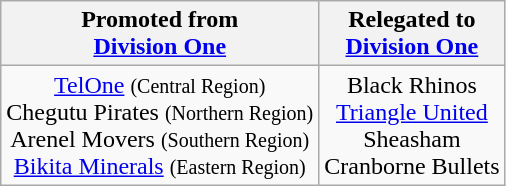<table class="wikitable">
<tr>
<th> Promoted from<br><a href='#'>Division One</a></th>
<th> Relegated to<br><a href='#'>Division One</a></th>
</tr>
<tr>
<td align="center"><a href='#'>TelOne</a> <small>(Central Region)</small> <br> Chegutu Pirates <small>(Northern Region)</small> <br> Arenel Movers <small>(Southern Region)</small> <br> <a href='#'>Bikita Minerals</a> <small>(Eastern Region)</small></td>
<td align="center">Black Rhinos <br> <a href='#'>Triangle United</a> <br> Sheasham <br> Cranborne Bullets</td>
</tr>
</table>
